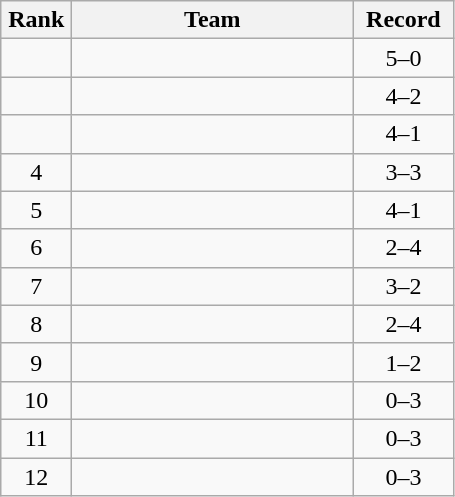<table class="wikitable" style="text-align: center;">
<tr>
<th width=40>Rank</th>
<th width=180>Team</th>
<th width=60>Record</th>
</tr>
<tr>
<td></td>
<td align=left></td>
<td>5–0</td>
</tr>
<tr>
<td></td>
<td align=left></td>
<td>4–2</td>
</tr>
<tr>
<td></td>
<td align=left></td>
<td>4–1</td>
</tr>
<tr>
<td>4</td>
<td align=left></td>
<td>3–3</td>
</tr>
<tr>
<td>5</td>
<td align=left></td>
<td>4–1</td>
</tr>
<tr>
<td>6</td>
<td align=left></td>
<td>2–4</td>
</tr>
<tr>
<td>7</td>
<td align=left></td>
<td>3–2</td>
</tr>
<tr>
<td>8</td>
<td align=left></td>
<td>2–4</td>
</tr>
<tr>
<td>9</td>
<td align=left></td>
<td>1–2</td>
</tr>
<tr>
<td>10</td>
<td align=left></td>
<td>0–3</td>
</tr>
<tr>
<td>11</td>
<td align=left></td>
<td>0–3</td>
</tr>
<tr>
<td>12</td>
<td align=left></td>
<td>0–3</td>
</tr>
</table>
